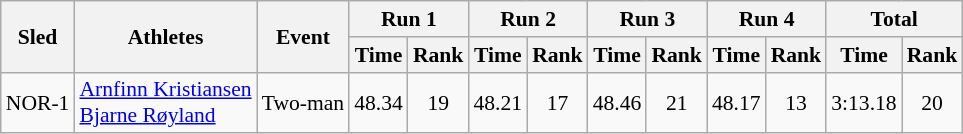<table class="wikitable" border="1" style="font-size:90%">
<tr>
<th rowspan="2">Sled</th>
<th rowspan="2">Athletes</th>
<th rowspan="2">Event</th>
<th colspan="2">Run 1</th>
<th colspan="2">Run 2</th>
<th colspan="2">Run 3</th>
<th colspan="2">Run 4</th>
<th colspan="2">Total</th>
</tr>
<tr>
<th>Time</th>
<th>Rank</th>
<th>Time</th>
<th>Rank</th>
<th>Time</th>
<th>Rank</th>
<th>Time</th>
<th>Rank</th>
<th>Time</th>
<th>Rank</th>
</tr>
<tr>
<td align="center">NOR-1</td>
<td><a href='#'>Arnfinn Kristiansen</a><br><a href='#'>Bjarne Røyland</a></td>
<td>Two-man</td>
<td align="center">48.34</td>
<td align="center">19</td>
<td align="center">48.21</td>
<td align="center">17</td>
<td align="center">48.46</td>
<td align="center">21</td>
<td align="center">48.17</td>
<td align="center">13</td>
<td align="center">3:13.18</td>
<td align="center">20</td>
</tr>
</table>
